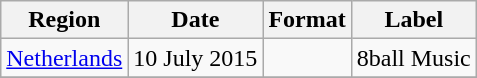<table class=wikitable>
<tr>
<th>Region</th>
<th>Date</th>
<th>Format</th>
<th>Label</th>
</tr>
<tr>
<td><a href='#'>Netherlands</a></td>
<td>10 July 2015</td>
<td></td>
<td>8ball Music</td>
</tr>
<tr>
</tr>
</table>
